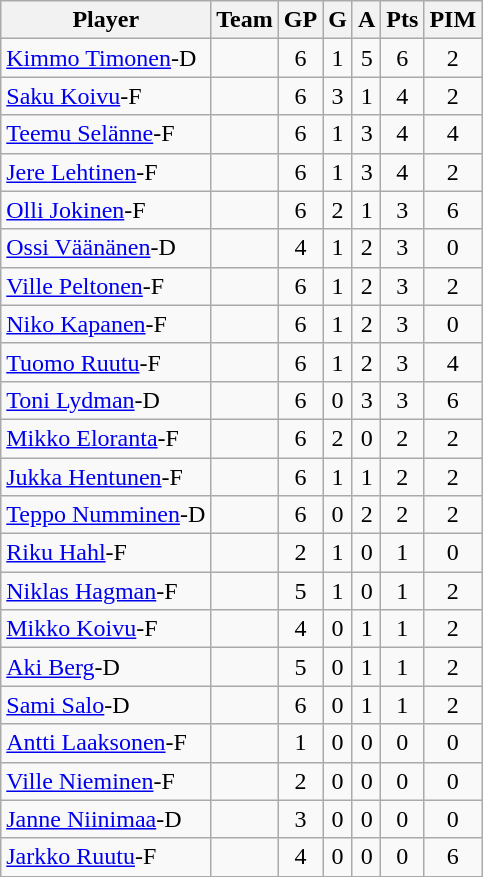<table class="wikitable">
<tr>
<th>Player</th>
<th>Team</th>
<th>GP</th>
<th>G</th>
<th>A</th>
<th>Pts</th>
<th>PIM</th>
</tr>
<tr align="center">
<td align="left"><a href='#'>Kimmo Timonen</a>-D</td>
<td></td>
<td>6</td>
<td>1</td>
<td>5</td>
<td>6</td>
<td>2</td>
</tr>
<tr align="center">
<td align="left"><a href='#'>Saku Koivu</a>-F</td>
<td></td>
<td>6</td>
<td>3</td>
<td>1</td>
<td>4</td>
<td>2</td>
</tr>
<tr align="center">
<td align="left"><a href='#'>Teemu Selänne</a>-F</td>
<td></td>
<td>6</td>
<td>1</td>
<td>3</td>
<td>4</td>
<td>4</td>
</tr>
<tr align="center">
<td align="left"><a href='#'>Jere Lehtinen</a>-F</td>
<td></td>
<td>6</td>
<td>1</td>
<td>3</td>
<td>4</td>
<td>2</td>
</tr>
<tr align="center">
<td align="left"><a href='#'>Olli Jokinen</a>-F</td>
<td></td>
<td>6</td>
<td>2</td>
<td>1</td>
<td>3</td>
<td>6</td>
</tr>
<tr align="center">
<td align="left"><a href='#'>Ossi Väänänen</a>-D</td>
<td></td>
<td>4</td>
<td>1</td>
<td>2</td>
<td>3</td>
<td>0</td>
</tr>
<tr align="center">
<td align="left"><a href='#'>Ville Peltonen</a>-F</td>
<td></td>
<td>6</td>
<td>1</td>
<td>2</td>
<td>3</td>
<td>2</td>
</tr>
<tr align="center">
<td align="left"><a href='#'>Niko Kapanen</a>-F</td>
<td></td>
<td>6</td>
<td>1</td>
<td>2</td>
<td>3</td>
<td>0</td>
</tr>
<tr align="center">
<td align="left"><a href='#'>Tuomo Ruutu</a>-F</td>
<td></td>
<td>6</td>
<td>1</td>
<td>2</td>
<td>3</td>
<td>4</td>
</tr>
<tr align="center">
<td align="left"><a href='#'>Toni Lydman</a>-D</td>
<td></td>
<td>6</td>
<td>0</td>
<td>3</td>
<td>3</td>
<td>6</td>
</tr>
<tr align="center">
<td align="left"><a href='#'>Mikko Eloranta</a>-F</td>
<td></td>
<td>6</td>
<td>2</td>
<td>0</td>
<td>2</td>
<td>2</td>
</tr>
<tr align="center">
<td align="left"><a href='#'>Jukka Hentunen</a>-F</td>
<td></td>
<td>6</td>
<td>1</td>
<td>1</td>
<td>2</td>
<td>2</td>
</tr>
<tr align="center">
<td align="left"><a href='#'>Teppo Numminen</a>-D</td>
<td></td>
<td>6</td>
<td>0</td>
<td>2</td>
<td>2</td>
<td>2</td>
</tr>
<tr align="center">
<td align="left"><a href='#'>Riku Hahl</a>-F</td>
<td></td>
<td>2</td>
<td>1</td>
<td>0</td>
<td>1</td>
<td>0</td>
</tr>
<tr align="center">
<td align="left"><a href='#'>Niklas Hagman</a>-F</td>
<td></td>
<td>5</td>
<td>1</td>
<td>0</td>
<td>1</td>
<td>2</td>
</tr>
<tr align="center">
<td align="left"><a href='#'>Mikko Koivu</a>-F</td>
<td></td>
<td>4</td>
<td>0</td>
<td>1</td>
<td>1</td>
<td>2</td>
</tr>
<tr align="center">
<td align="left"><a href='#'>Aki Berg</a>-D</td>
<td></td>
<td>5</td>
<td>0</td>
<td>1</td>
<td>1</td>
<td>2</td>
</tr>
<tr align="center">
<td align="left"><a href='#'>Sami Salo</a>-D</td>
<td></td>
<td>6</td>
<td>0</td>
<td>1</td>
<td>1</td>
<td>2</td>
</tr>
<tr align="center">
<td align="left"><a href='#'>Antti Laaksonen</a>-F</td>
<td></td>
<td>1</td>
<td>0</td>
<td>0</td>
<td>0</td>
<td>0</td>
</tr>
<tr align="center">
<td align="left"><a href='#'>Ville Nieminen</a>-F</td>
<td></td>
<td>2</td>
<td>0</td>
<td>0</td>
<td>0</td>
<td>0</td>
</tr>
<tr align="center">
<td align="left"><a href='#'>Janne Niinimaa</a>-D</td>
<td></td>
<td>3</td>
<td>0</td>
<td>0</td>
<td>0</td>
<td>0</td>
</tr>
<tr align="center">
<td align="left"><a href='#'>Jarkko Ruutu</a>-F</td>
<td></td>
<td>4</td>
<td>0</td>
<td>0</td>
<td>0</td>
<td>6</td>
</tr>
<tr align="center">
</tr>
</table>
